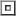<table>
<tr>
<td><br><table border=1>
<tr>
<td></td>
</tr>
</table>
</td>
</tr>
<tr>
</tr>
</table>
